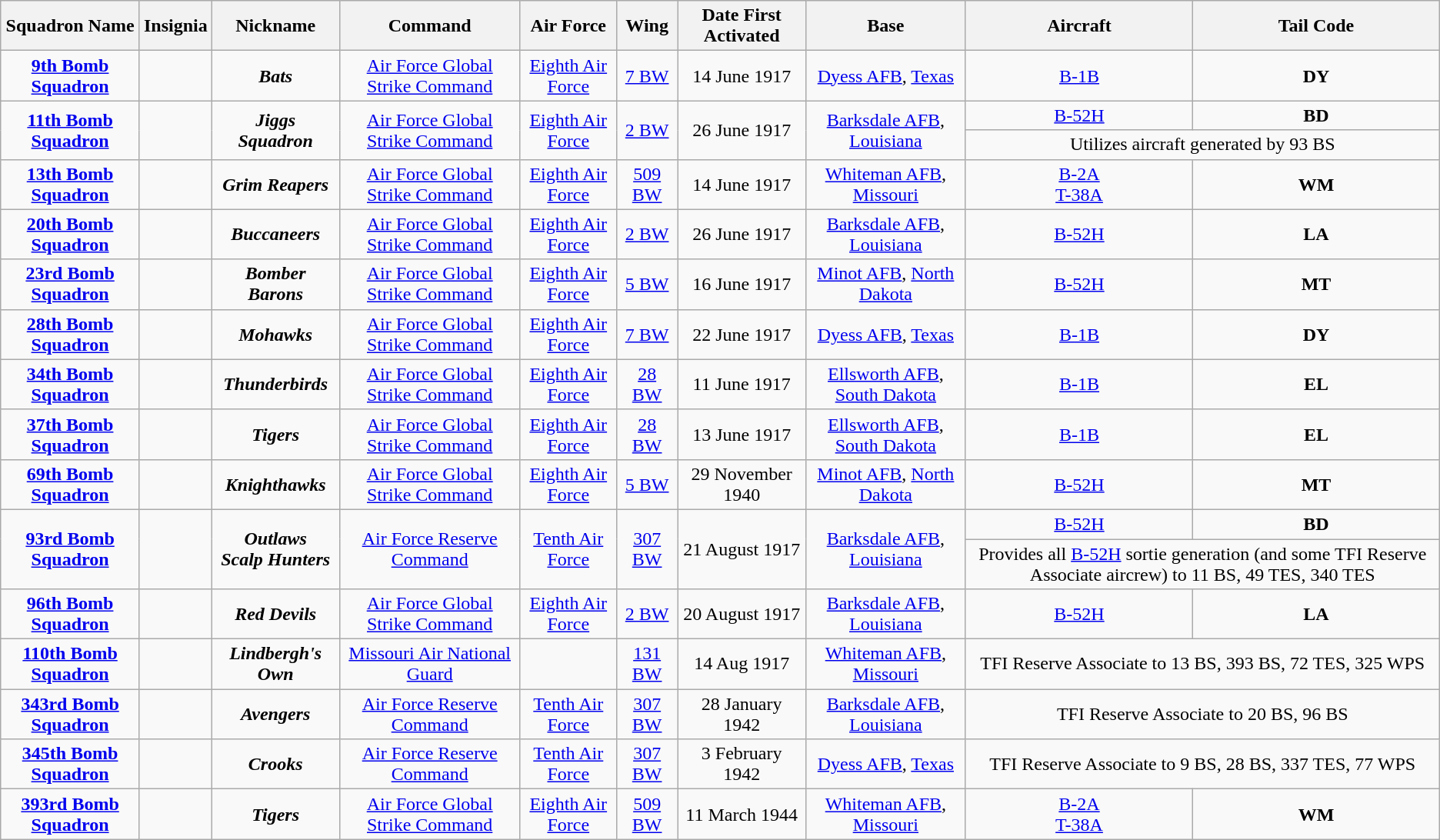<table class="wikitable sortable" style="text-align:center;">
<tr>
<th>Squadron Name</th>
<th>Insignia</th>
<th>Nickname</th>
<th>Command</th>
<th>Air Force</th>
<th>Wing</th>
<th>Date First Activated</th>
<th>Base</th>
<th>Aircraft</th>
<th>Tail Code</th>
</tr>
<tr>
<td><strong><a href='#'>9th Bomb Squadron</a></strong></td>
<td></td>
<td><strong><em>Bats</em></strong></td>
<td><a href='#'>Air Force Global Strike Command</a></td>
<td><a href='#'>Eighth Air Force</a></td>
<td><a href='#'>7 BW</a></td>
<td>14 June 1917</td>
<td><a href='#'>Dyess AFB</a>, <a href='#'>Texas</a></td>
<td><a href='#'>B-1B</a></td>
<td><strong>DY</strong></td>
</tr>
<tr>
<td rowspan="2"><strong><a href='#'>11th Bomb Squadron</a></strong></td>
<td rowspan="2"></td>
<td rowspan="2"><strong><em>Jiggs Squadron</em></strong></td>
<td rowspan="2"><a href='#'>Air Force Global Strike Command</a></td>
<td rowspan="2"><a href='#'>Eighth Air Force</a></td>
<td rowspan="2"><a href='#'>2 BW</a></td>
<td rowspan="2">26 June 1917</td>
<td rowspan="2"><a href='#'>Barksdale AFB</a>, <a href='#'>Louisiana</a></td>
<td><a href='#'>B-52H</a></td>
<td><strong>BD</strong></td>
</tr>
<tr>
<td colspan="2">Utilizes aircraft generated by 93 BS</td>
</tr>
<tr>
<td><strong><a href='#'>13th Bomb Squadron</a></strong></td>
<td></td>
<td><strong><em>Grim Reapers</em></strong></td>
<td><a href='#'>Air Force Global Strike Command</a></td>
<td><a href='#'>Eighth Air Force</a></td>
<td><a href='#'>509 BW</a></td>
<td>14 June 1917</td>
<td><a href='#'>Whiteman AFB</a>, <a href='#'>Missouri</a></td>
<td><a href='#'>B-2A</a><br><a href='#'>T-38A</a></td>
<td><strong>WM</strong></td>
</tr>
<tr>
<td><strong><a href='#'>20th Bomb Squadron</a></strong></td>
<td></td>
<td><strong><em>Buccaneers</em></strong></td>
<td><a href='#'>Air Force Global Strike Command</a></td>
<td><a href='#'>Eighth Air Force</a></td>
<td><a href='#'>2 BW</a></td>
<td>26 June 1917</td>
<td><a href='#'>Barksdale AFB</a>, <a href='#'>Louisiana</a></td>
<td><a href='#'>B-52H</a></td>
<td><strong>LA</strong></td>
</tr>
<tr>
<td><strong><a href='#'>23rd Bomb Squadron</a></strong></td>
<td></td>
<td><strong><em>Bomber Barons</em></strong></td>
<td><a href='#'>Air Force Global Strike Command</a></td>
<td><a href='#'>Eighth Air Force</a></td>
<td><a href='#'>5 BW</a></td>
<td>16 June 1917</td>
<td><a href='#'>Minot AFB</a>, <a href='#'>North Dakota</a></td>
<td><a href='#'>B-52H</a></td>
<td><strong>MT</strong></td>
</tr>
<tr>
<td><strong><a href='#'>28th Bomb Squadron</a></strong></td>
<td></td>
<td><strong><em>Mohawks</em></strong></td>
<td><a href='#'>Air Force Global Strike Command</a></td>
<td><a href='#'>Eighth Air Force</a></td>
<td><a href='#'>7 BW</a></td>
<td>22 June 1917</td>
<td><a href='#'>Dyess AFB</a>, <a href='#'>Texas</a></td>
<td><a href='#'>B-1B</a></td>
<td><strong>DY</strong></td>
</tr>
<tr>
<td><strong><a href='#'>34th Bomb Squadron</a></strong></td>
<td></td>
<td><strong><em>Thunderbirds</em></strong></td>
<td><a href='#'>Air Force Global Strike Command</a></td>
<td><a href='#'>Eighth Air Force</a></td>
<td><a href='#'>28 BW</a></td>
<td>11 June 1917</td>
<td><a href='#'>Ellsworth AFB</a>, <a href='#'>South Dakota</a></td>
<td><a href='#'>B-1B</a></td>
<td><strong>EL</strong></td>
</tr>
<tr>
<td><strong><a href='#'>37th Bomb Squadron</a></strong></td>
<td></td>
<td><strong><em>Tigers</em></strong></td>
<td><a href='#'>Air Force Global Strike Command</a></td>
<td><a href='#'>Eighth Air Force</a></td>
<td><a href='#'>28 BW</a></td>
<td>13 June 1917</td>
<td><a href='#'>Ellsworth AFB</a>, <a href='#'>South Dakota</a></td>
<td><a href='#'>B-1B</a></td>
<td><strong>EL</strong></td>
</tr>
<tr>
<td><strong><a href='#'>69th Bomb Squadron</a></strong></td>
<td></td>
<td><strong><em>Knighthawks</em></strong></td>
<td><a href='#'>Air Force Global Strike Command</a></td>
<td><a href='#'>Eighth Air Force</a></td>
<td><a href='#'>5 BW</a></td>
<td>29 November 1940</td>
<td><a href='#'>Minot AFB</a>, <a href='#'>North Dakota</a></td>
<td><a href='#'>B-52H</a></td>
<td><strong>MT</strong></td>
</tr>
<tr>
<td rowspan="2"><strong><a href='#'>93rd Bomb Squadron</a></strong></td>
<td rowspan="2"></td>
<td rowspan="2"><strong><em>Outlaws</em></strong><br><strong><em>Scalp Hunters</em></strong></td>
<td rowspan="2"><a href='#'>Air Force Reserve Command</a></td>
<td rowspan="2"><a href='#'>Tenth Air Force</a></td>
<td rowspan="2"><a href='#'>307 BW</a></td>
<td rowspan="2">21 August 1917</td>
<td rowspan="2"><a href='#'>Barksdale AFB</a>, <a href='#'>Louisiana</a></td>
<td><a href='#'>B-52H</a></td>
<td><strong>BD</strong></td>
</tr>
<tr>
<td colspan="2">Provides all <a href='#'>B-52H</a> sortie generation (and some TFI Reserve Associate aircrew) to 11 BS, 49 TES, 340 TES<strong></strong></td>
</tr>
<tr>
<td><strong><a href='#'>96th Bomb Squadron</a></strong></td>
<td></td>
<td><strong><em>Red Devils</em></strong></td>
<td><a href='#'>Air Force Global Strike Command</a></td>
<td><a href='#'>Eighth Air Force</a></td>
<td><a href='#'>2 BW</a></td>
<td>20 August 1917</td>
<td><a href='#'>Barksdale AFB</a>, <a href='#'>Louisiana</a></td>
<td><a href='#'>B-52H</a></td>
<td><strong>LA</strong></td>
</tr>
<tr>
<td><strong><a href='#'>110th Bomb Squadron</a></strong></td>
<td></td>
<td><strong><em>Lindbergh's Own</em></strong></td>
<td><a href='#'>Missouri Air National Guard</a></td>
<td></td>
<td><a href='#'>131 BW</a></td>
<td>14 Aug 1917</td>
<td><a href='#'>Whiteman AFB</a>, <a href='#'>Missouri</a></td>
<td colspan="2">TFI Reserve Associate to 13 BS, 393 BS, 72 TES, 325 WPS<strong></strong></td>
</tr>
<tr>
<td><strong><a href='#'>343rd Bomb Squadron</a></strong></td>
<td></td>
<td><strong><em>Avengers</em></strong></td>
<td><a href='#'>Air Force Reserve Command</a></td>
<td><a href='#'>Tenth Air Force</a></td>
<td><a href='#'>307 BW</a></td>
<td>28 January 1942</td>
<td><a href='#'>Barksdale AFB</a>, <a href='#'>Louisiana</a></td>
<td colspan="2">TFI Reserve Associate to 20 BS, 96 BS<strong></strong></td>
</tr>
<tr>
<td><strong><a href='#'>345th Bomb Squadron</a></strong></td>
<td></td>
<td><strong><em>Crooks</em></strong></td>
<td><a href='#'>Air Force Reserve Command</a></td>
<td><a href='#'>Tenth Air Force</a></td>
<td><a href='#'>307 BW</a></td>
<td>3 February 1942</td>
<td><a href='#'>Dyess AFB</a>, <a href='#'>Texas</a></td>
<td colspan="2">TFI Reserve Associate to 9 BS, 28 BS, 337 TES, 77 WPS<strong></strong></td>
</tr>
<tr>
<td><strong><a href='#'>393rd Bomb Squadron</a></strong></td>
<td></td>
<td><strong><em>Tigers</em></strong></td>
<td><a href='#'>Air Force Global Strike Command</a></td>
<td><a href='#'>Eighth Air Force</a></td>
<td><a href='#'>509 BW</a></td>
<td>11 March 1944</td>
<td><a href='#'>Whiteman AFB</a>, <a href='#'>Missouri</a></td>
<td><a href='#'>B-2A</a><br><a href='#'>T-38A</a></td>
<td><strong>WM </strong></td>
</tr>
</table>
